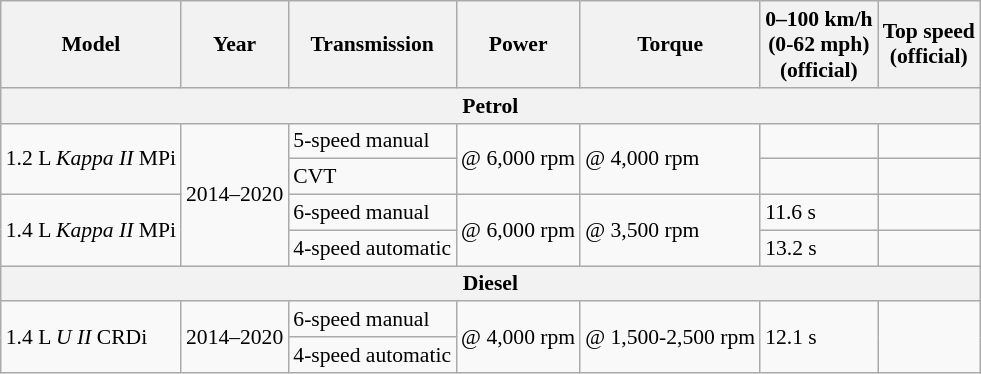<table class="wikitable" style="text-align:left; font-size:90%;">
<tr>
<th>Model</th>
<th>Year</th>
<th>Transmission</th>
<th>Power</th>
<th>Torque</th>
<th>0–100 km/h<br>(0-62 mph)<br>(official)</th>
<th>Top speed<br>(official)</th>
</tr>
<tr>
<th colspan="7">Petrol</th>
</tr>
<tr>
<td rowspan="2">1.2 L <em>Kappa II</em> MPi</td>
<td rowspan="4">2014–2020</td>
<td>5-speed manual</td>
<td rowspan="2"> @ 6,000 rpm</td>
<td rowspan="2"> @ 4,000 rpm</td>
<td></td>
<td></td>
</tr>
<tr>
<td>CVT</td>
<td></td>
<td></td>
</tr>
<tr>
<td rowspan="2">1.4 L <em>Kappa II</em> MPi</td>
<td>6-speed manual</td>
<td rowspan="2"> @ 6,000 rpm</td>
<td rowspan="2"> @ 3,500 rpm</td>
<td>11.6 s</td>
<td></td>
</tr>
<tr>
<td>4-speed automatic</td>
<td>13.2 s</td>
<td></td>
</tr>
<tr>
<th colspan="7">Diesel</th>
</tr>
<tr>
<td rowspan="2">1.4 L <em>U II</em> CRDi</td>
<td rowspan="2">2014–2020</td>
<td>6-speed manual</td>
<td rowspan="2"> @ 4,000 rpm</td>
<td rowspan="2"> @ 1,500-2,500 rpm</td>
<td rowspan="2">12.1 s</td>
<td rowspan="2"></td>
</tr>
<tr>
<td>4-speed automatic</td>
</tr>
</table>
